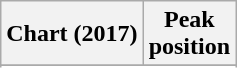<table class="wikitable sortable plainrowheaders" style="text-align:center">
<tr>
<th>Chart (2017)</th>
<th>Peak<br>position</th>
</tr>
<tr>
</tr>
<tr>
</tr>
<tr>
</tr>
<tr>
</tr>
<tr>
</tr>
<tr>
</tr>
</table>
